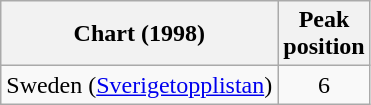<table class="wikitable">
<tr>
<th>Chart (1998)</th>
<th>Peak<br>position</th>
</tr>
<tr>
<td>Sweden (<a href='#'>Sverigetopplistan</a>)</td>
<td align="center">6</td>
</tr>
</table>
